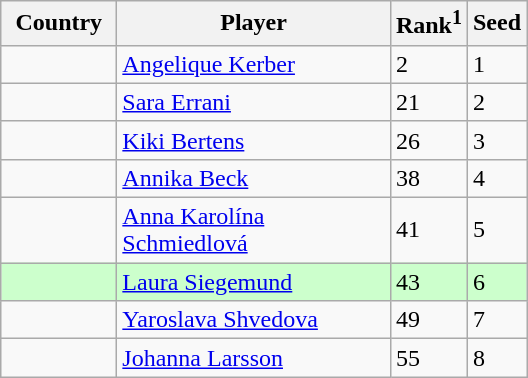<table class="sortable wikitable">
<tr>
<th width="70">Country</th>
<th width="175">Player</th>
<th>Rank<sup>1</sup></th>
<th>Seed</th>
</tr>
<tr>
<td></td>
<td><a href='#'>Angelique Kerber</a></td>
<td>2</td>
<td>1</td>
</tr>
<tr>
<td></td>
<td><a href='#'>Sara Errani</a></td>
<td>21</td>
<td>2</td>
</tr>
<tr>
<td></td>
<td><a href='#'>Kiki Bertens</a></td>
<td>26</td>
<td>3</td>
</tr>
<tr>
<td></td>
<td><a href='#'>Annika Beck</a></td>
<td>38</td>
<td>4</td>
</tr>
<tr>
<td></td>
<td><a href='#'>Anna Karolína Schmiedlová</a></td>
<td>41</td>
<td>5</td>
</tr>
<tr style="background:#cfc;">
<td></td>
<td><a href='#'>Laura Siegemund</a></td>
<td>43</td>
<td>6</td>
</tr>
<tr>
<td></td>
<td><a href='#'>Yaroslava Shvedova</a></td>
<td>49</td>
<td>7</td>
</tr>
<tr>
<td></td>
<td><a href='#'>Johanna Larsson</a></td>
<td>55</td>
<td>8</td>
</tr>
</table>
